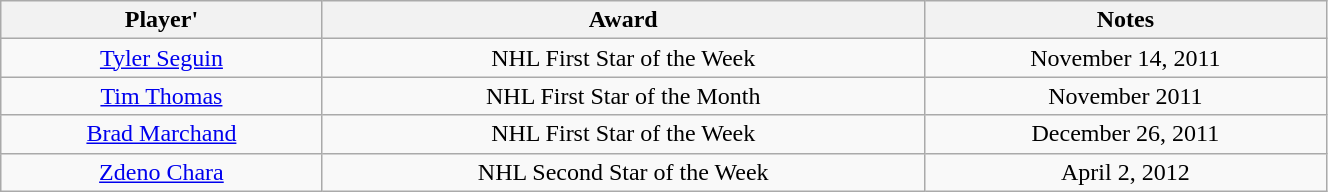<table class="wikitable" width="70%;">
<tr>
<th>Player'</th>
<th>Award</th>
<th>Notes</th>
</tr>
<tr style="text-align:center;">
<td><a href='#'>Tyler Seguin</a></td>
<td>NHL First Star of the Week</td>
<td>November 14, 2011</td>
</tr>
<tr style="text-align:center;">
<td><a href='#'>Tim Thomas</a></td>
<td>NHL First Star of the Month</td>
<td>November 2011</td>
</tr>
<tr style="text-align:center;">
<td><a href='#'>Brad Marchand</a></td>
<td>NHL First Star of the Week</td>
<td>December 26, 2011</td>
</tr>
<tr style="text-align:center;">
<td><a href='#'>Zdeno Chara</a></td>
<td>NHL Second Star of the Week</td>
<td>April 2, 2012</td>
</tr>
</table>
